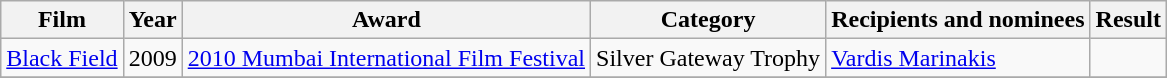<table class="wikitable">
<tr>
<th>Film</th>
<th>Year</th>
<th>Award</th>
<th>Category</th>
<th>Recipients and nominees</th>
<th>Result</th>
</tr>
<tr>
<td><a href='#'>Black Field</a></td>
<td>2009</td>
<td><a href='#'>2010 Mumbai International Film Festival</a></td>
<td>Silver Gateway Trophy</td>
<td><a href='#'>Vardis Marinakis</a></td>
<td></td>
</tr>
<tr>
</tr>
</table>
